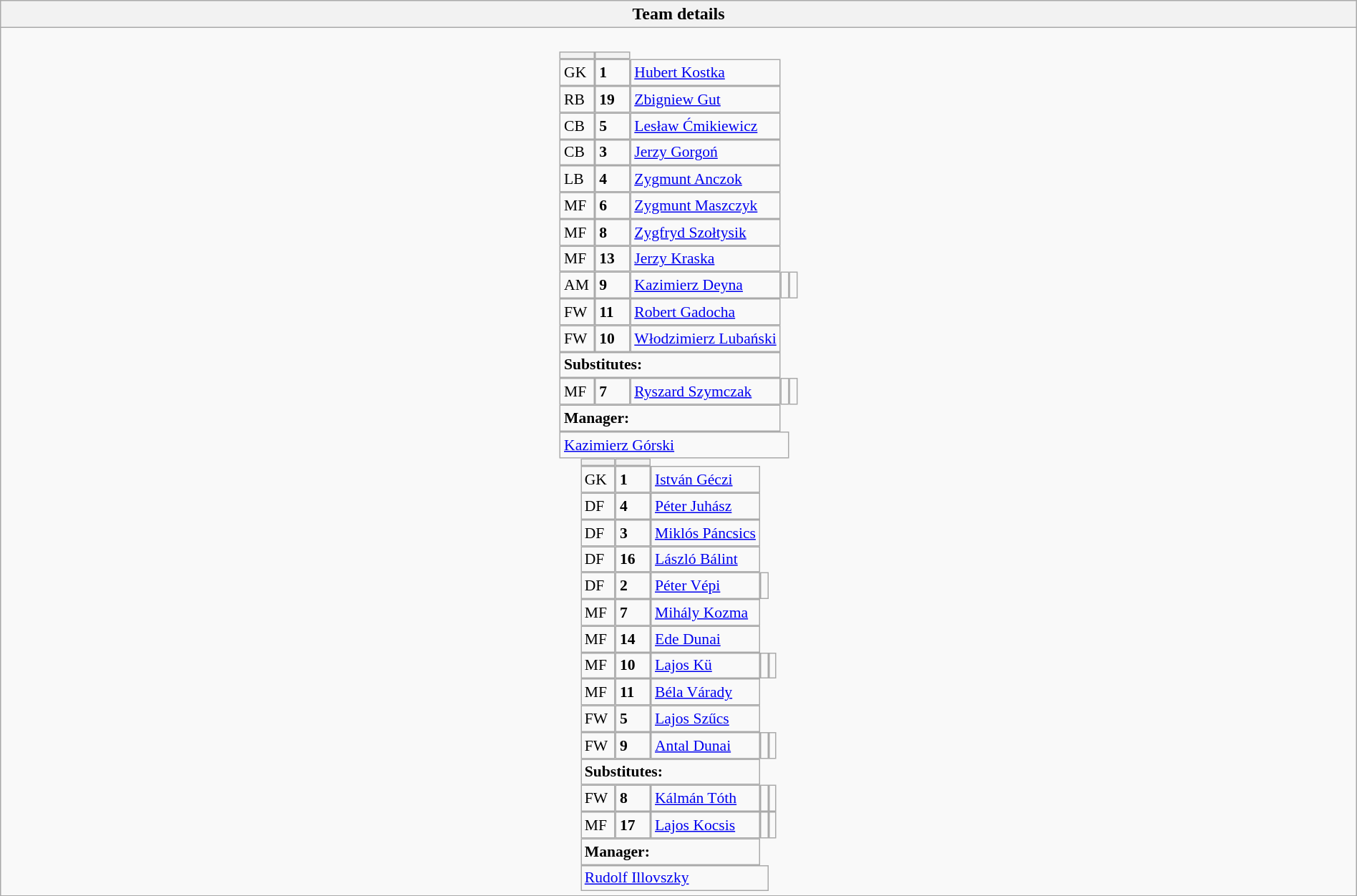<table style="width:100%" class="wikitable collapsible collapsed">
<tr>
<th>Team details</th>
</tr>
<tr>
<td><br>

<table style="font-size:90%;margin-left:auto;margin-right:auto;" cellspacing="0" cellpadding="0">
<tr>
<th width="25"></th>
<th width="25"></th>
</tr>
<tr>
<td>GK</td>
<td><strong>1</strong></td>
<td><a href='#'>Hubert Kostka</a></td>
</tr>
<tr>
<td>RB</td>
<td><strong>19</strong></td>
<td><a href='#'>Zbigniew Gut</a></td>
</tr>
<tr>
<td>CB</td>
<td><strong>5</strong></td>
<td><a href='#'>Lesław Ćmikiewicz</a></td>
</tr>
<tr>
<td>CB</td>
<td><strong>3</strong></td>
<td><a href='#'>Jerzy Gorgoń</a></td>
</tr>
<tr>
<td>LB</td>
<td><strong>4</strong></td>
<td><a href='#'>Zygmunt Anczok</a></td>
</tr>
<tr>
<td>MF</td>
<td><strong>6</strong></td>
<td><a href='#'>Zygmunt Maszczyk</a></td>
</tr>
<tr>
<td>MF</td>
<td><strong>8</strong></td>
<td><a href='#'>Zygfryd Szołtysik</a></td>
</tr>
<tr>
<td>MF</td>
<td><strong>13</strong></td>
<td><a href='#'>Jerzy Kraska</a></td>
</tr>
<tr>
<td>AM</td>
<td><strong>9</strong></td>
<td><a href='#'>Kazimierz Deyna</a></td>
<td></td>
<td></td>
</tr>
<tr>
<td>FW</td>
<td><strong>11</strong></td>
<td><a href='#'>Robert Gadocha</a></td>
</tr>
<tr>
<td>FW</td>
<td><strong>10</strong></td>
<td><a href='#'>Włodzimierz Lubański</a></td>
</tr>
<tr>
<td colspan=3><strong>Substitutes:</strong></td>
</tr>
<tr>
<td>MF</td>
<td><strong>7</strong></td>
<td><a href='#'>Ryszard Szymczak</a></td>
<td></td>
<td></td>
</tr>
<tr>
<td colspan=3><strong>Manager:</strong></td>
</tr>
<tr>
<td colspan=4> <a href='#'>Kazimierz Górski</a></td>
</tr>
</table>

<table style="font-size:90%;margin-left:auto;margin-right:auto;" cellspacing="0" cellpadding="0">
<tr>
<th width="25"></th>
<th width="25"></th>
</tr>
<tr>
<td>GK</td>
<td><strong>1</strong></td>
<td><a href='#'>István Géczi</a></td>
</tr>
<tr>
<td>DF</td>
<td><strong>4</strong></td>
<td><a href='#'>Péter Juhász</a></td>
</tr>
<tr>
<td>DF</td>
<td><strong>3</strong></td>
<td><a href='#'>Miklós Páncsics</a></td>
</tr>
<tr>
<td>DF</td>
<td><strong>16</strong></td>
<td><a href='#'>László Bálint</a></td>
</tr>
<tr>
<td>DF</td>
<td><strong>2</strong></td>
<td><a href='#'>Péter Vépi</a></td>
<td></td>
</tr>
<tr>
<td>MF</td>
<td><strong>7</strong></td>
<td><a href='#'>Mihály Kozma</a></td>
</tr>
<tr>
<td>MF</td>
<td><strong>14</strong></td>
<td><a href='#'>Ede Dunai</a></td>
</tr>
<tr>
<td>MF</td>
<td><strong>10</strong></td>
<td><a href='#'>Lajos Kü</a></td>
<td></td>
<td></td>
</tr>
<tr>
<td>MF</td>
<td><strong>11</strong></td>
<td><a href='#'>Béla Várady</a></td>
</tr>
<tr>
<td>FW</td>
<td><strong>5</strong></td>
<td><a href='#'>Lajos Szűcs</a></td>
</tr>
<tr>
<td>FW</td>
<td><strong>9</strong></td>
<td><a href='#'>Antal Dunai</a></td>
<td></td>
<td></td>
</tr>
<tr>
<td colspan=3><strong>Substitutes:</strong></td>
</tr>
<tr>
<td>FW</td>
<td><strong>8</strong></td>
<td><a href='#'>Kálmán Tóth</a></td>
<td></td>
<td></td>
</tr>
<tr>
<td>MF</td>
<td><strong>17</strong></td>
<td><a href='#'>Lajos Kocsis</a></td>
<td></td>
<td></td>
</tr>
<tr>
<td colspan=3><strong>Manager:</strong></td>
</tr>
<tr>
<td colspan=4> <a href='#'>Rudolf Illovszky</a></td>
</tr>
</table>
</td>
</tr>
</table>
